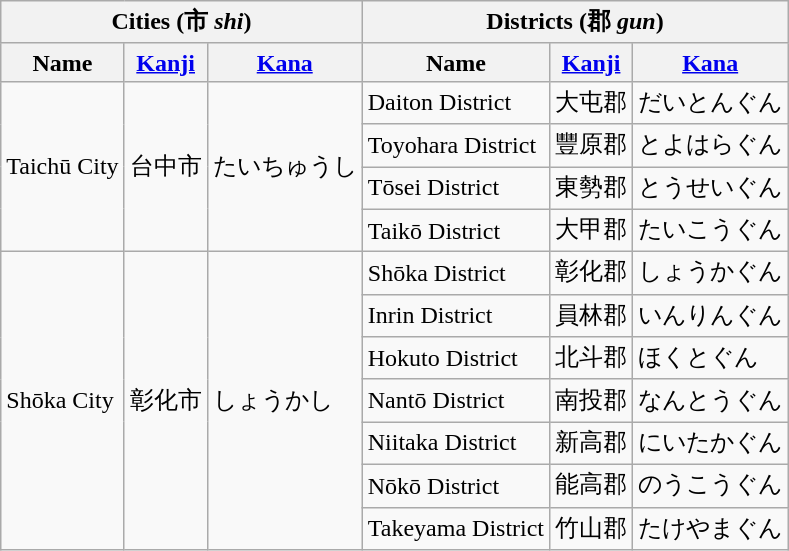<table class="wikitable">
<tr>
<th colspan="3">Cities (市 <em>shi</em>)</th>
<th colspan=3>Districts (郡 <em>gun</em>)</th>
</tr>
<tr>
<th>Name</th>
<th><a href='#'>Kanji</a></th>
<th><a href='#'>Kana</a></th>
<th>Name</th>
<th><a href='#'>Kanji</a></th>
<th><a href='#'>Kana</a></th>
</tr>
<tr>
<td rowspan="4">Taichū City</td>
<td rowspan=4>台中市</td>
<td rowspan=4>たいちゅうし</td>
<td>Daiton District</td>
<td>大屯郡</td>
<td>だいとんぐん</td>
</tr>
<tr>
<td>Toyohara District</td>
<td>豐原郡</td>
<td>とよはらぐん</td>
</tr>
<tr>
<td>Tōsei District</td>
<td>東勢郡</td>
<td>とうせいぐん</td>
</tr>
<tr>
<td>Taikō District</td>
<td>大甲郡</td>
<td>たいこうぐん</td>
</tr>
<tr>
<td rowspan="7">Shōka City</td>
<td rowspan=7>彰化市</td>
<td rowspan=7>しょうかし</td>
<td>Shōka District</td>
<td>彰化郡</td>
<td>しょうかぐん</td>
</tr>
<tr>
<td>Inrin District</td>
<td>員林郡</td>
<td>いんりんぐん</td>
</tr>
<tr>
<td>Hokuto District</td>
<td>北斗郡</td>
<td>ほくとぐん</td>
</tr>
<tr>
<td>Nantō District</td>
<td>南投郡</td>
<td>なんとうぐん</td>
</tr>
<tr>
<td>Niitaka District</td>
<td>新高郡</td>
<td>にいたかぐん</td>
</tr>
<tr>
<td>Nōkō District</td>
<td>能高郡</td>
<td>のうこうぐん</td>
</tr>
<tr>
<td>Takeyama District</td>
<td>竹山郡</td>
<td>たけやまぐん</td>
</tr>
</table>
